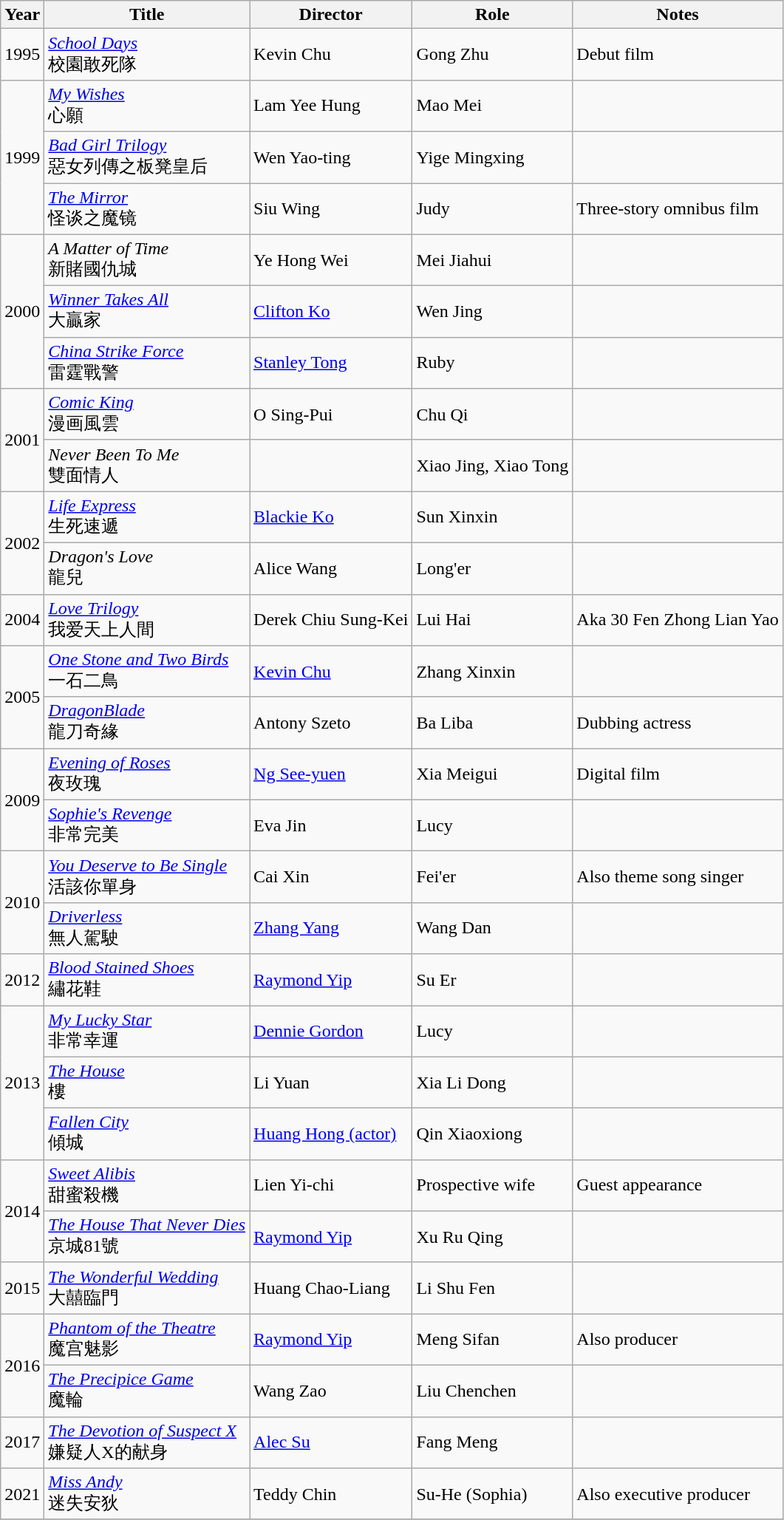<table class="wikitable sortable">
<tr>
<th>Year</th>
<th>Title</th>
<th>Director</th>
<th>Role</th>
<th class="unsortable">Notes</th>
</tr>
<tr>
<td>1995</td>
<td><em><a href='#'>School Days</a></em><br>校園敢死隊</td>
<td>Kevin Chu</td>
<td>Gong Zhu</td>
<td>Debut film</td>
</tr>
<tr>
<td rowspan="3">1999</td>
<td><em><a href='#'>My Wishes</a></em><br>心願</td>
<td>Lam Yee Hung</td>
<td>Mao Mei</td>
<td></td>
</tr>
<tr>
<td><em><a href='#'>Bad Girl Trilogy</a></em><br>惡女列傳之板凳皇后</td>
<td>Wen Yao-ting</td>
<td>Yige Mingxing</td>
<td></td>
</tr>
<tr>
<td><em><a href='#'>The Mirror</a></em><br>怪谈之魔镜</td>
<td>Siu Wing</td>
<td>Judy</td>
<td>Three-story omnibus film</td>
</tr>
<tr>
<td rowspan="3">2000</td>
<td><em>A Matter of Time</em><br>新賭國仇城</td>
<td>Ye Hong Wei</td>
<td>Mei Jiahui</td>
<td></td>
</tr>
<tr>
<td><em><a href='#'>Winner Takes All</a></em><br>大贏家</td>
<td><a href='#'>Clifton Ko</a></td>
<td>Wen Jing</td>
<td></td>
</tr>
<tr>
<td><em><a href='#'>China Strike Force</a></em><br>雷霆戰警</td>
<td><a href='#'>Stanley Tong</a></td>
<td>Ruby</td>
<td></td>
</tr>
<tr>
<td rowspan="2">2001</td>
<td><em><a href='#'>Comic King</a></em><br>漫画風雲</td>
<td>O Sing-Pui</td>
<td>Chu Qi</td>
<td></td>
</tr>
<tr>
<td><em>Never Been To Me</em><br>雙面情人</td>
<td></td>
<td>Xiao Jing, Xiao Tong</td>
<td></td>
</tr>
<tr>
<td rowspan="2">2002</td>
<td><em><a href='#'>Life Express</a></em><br>生死速遞</td>
<td><a href='#'>Blackie Ko</a></td>
<td>Sun Xinxin</td>
<td></td>
</tr>
<tr>
<td><em>Dragon's Love</em><br>龍兒</td>
<td>Alice Wang</td>
<td>Long'er</td>
<td></td>
</tr>
<tr>
<td>2004</td>
<td><em><a href='#'>Love Trilogy</a></em><br>我爱天上人間</td>
<td>Derek Chiu Sung-Kei</td>
<td>Lui Hai</td>
<td>Aka 30 Fen Zhong Lian Yao</td>
</tr>
<tr>
<td rowspan="2">2005</td>
<td><em><a href='#'>One Stone and Two Birds</a></em><br>一石二鳥</td>
<td><a href='#'>Kevin Chu</a></td>
<td>Zhang Xinxin</td>
<td></td>
</tr>
<tr>
<td><em><a href='#'>DragonBlade</a></em><br>龍刀奇緣</td>
<td>Antony Szeto</td>
<td>Ba Liba</td>
<td>Dubbing actress</td>
</tr>
<tr>
<td rowspan="2">2009</td>
<td><em><a href='#'>Evening of Roses</a></em><br>夜玫瑰</td>
<td><a href='#'>Ng See-yuen</a></td>
<td>Xia Meigui</td>
<td>Digital film</td>
</tr>
<tr>
<td><em><a href='#'>Sophie's Revenge</a></em><br>非常完美</td>
<td>Eva Jin</td>
<td>Lucy</td>
<td></td>
</tr>
<tr>
<td rowspan="2">2010</td>
<td><em><a href='#'>You Deserve to Be Single</a></em><br>活該你單身</td>
<td>Cai Xin</td>
<td>Fei'er</td>
<td>Also theme song singer</td>
</tr>
<tr>
<td><em><a href='#'>Driverless</a></em><br>無人駕駛</td>
<td><a href='#'>Zhang Yang</a></td>
<td>Wang Dan</td>
<td></td>
</tr>
<tr>
<td>2012</td>
<td><em><a href='#'>Blood Stained Shoes</a></em><br>繡花鞋</td>
<td><a href='#'>Raymond Yip</a></td>
<td>Su Er</td>
<td></td>
</tr>
<tr>
<td rowspan="3">2013</td>
<td><em><a href='#'>My Lucky Star</a></em><br>非常幸運</td>
<td><a href='#'>Dennie Gordon</a></td>
<td>Lucy</td>
<td></td>
</tr>
<tr>
<td><em><a href='#'>The House</a></em><br>樓</td>
<td>Li Yuan</td>
<td>Xia Li Dong</td>
<td></td>
</tr>
<tr>
<td><em><a href='#'>Fallen City</a></em><br>傾城</td>
<td><a href='#'>Huang Hong (actor)</a></td>
<td>Qin Xiaoxiong</td>
<td></td>
</tr>
<tr>
<td rowspan=2>2014</td>
<td><em><a href='#'>Sweet Alibis</a></em><br>甜蜜殺機</td>
<td>Lien Yi-chi</td>
<td>Prospective wife</td>
<td>Guest appearance</td>
</tr>
<tr>
<td><em><a href='#'>The House That Never Dies</a></em><br>京城81號</td>
<td><a href='#'>Raymond Yip</a></td>
<td>Xu Ru Qing</td>
<td></td>
</tr>
<tr>
<td>2015</td>
<td><em><a href='#'>The Wonderful Wedding</a></em><br>大囍臨門</td>
<td>Huang Chao-Liang</td>
<td>Li Shu Fen</td>
<td></td>
</tr>
<tr>
<td rowspan=2>2016</td>
<td><em><a href='#'>Phantom of the Theatre</a></em><br>魔宫魅影</td>
<td><a href='#'>Raymond Yip</a></td>
<td>Meng Sifan</td>
<td>Also producer</td>
</tr>
<tr>
<td><em><a href='#'>The Precipice Game</a></em><br>魔輪</td>
<td>Wang Zao</td>
<td>Liu Chenchen</td>
<td></td>
</tr>
<tr>
<td>2017</td>
<td><em><a href='#'>The Devotion of Suspect X</a></em><br>嫌疑人X的献身</td>
<td><a href='#'>Alec Su</a></td>
<td>Fang Meng</td>
<td></td>
</tr>
<tr>
<td>2021</td>
<td><em><a href='#'>Miss Andy</a></em><br>迷失安狄</td>
<td>Teddy Chin</td>
<td>Su-He (Sophia)</td>
<td>Also executive producer</td>
</tr>
<tr>
</tr>
</table>
